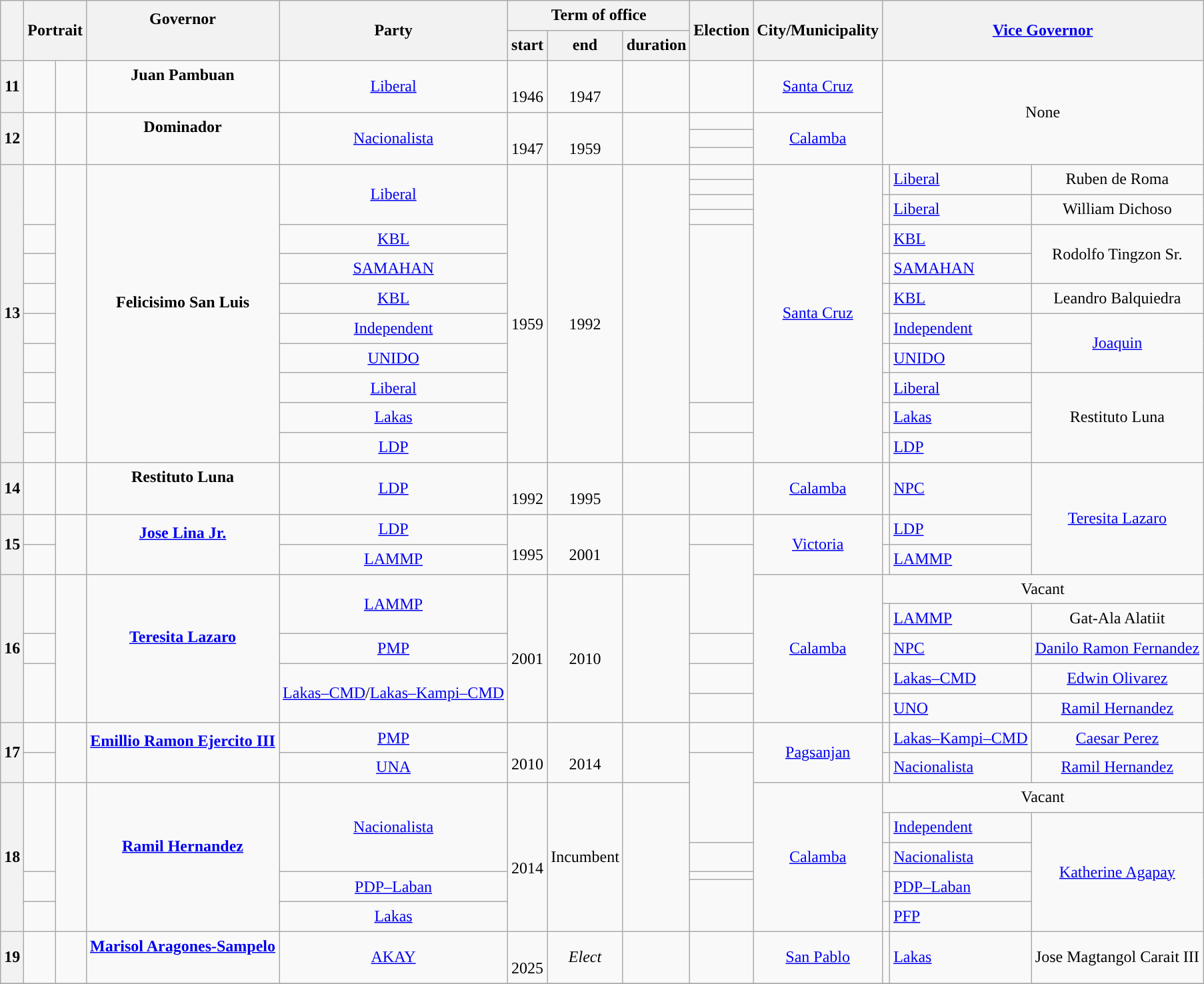<table class="wikitable" style="line-height:1.4em; text-align:center">
<tr>
<th rowspan="2"></th>
<th colspan="2" rowspan="2">Portrait</th>
<th rowspan="2">Governor<br><br></th>
<th rowspan="2">Party</th>
<th colspan="3">Term of office</th>
<th rowspan="2">Election</th>
<th rowspan="2">City/Municipality</th>
<th colspan="3" rowspan="2"><a href='#'>Vice Governor</a></th>
</tr>
<tr>
<th>start</th>
<th>end</th>
<th>duration</th>
</tr>
<tr>
<th>11</th>
<td style="background:"></td>
<td></td>
<td><strong>Juan Pambuan</strong><br><br></td>
<td><a href='#'>Liberal</a></td>
<td><br>1946</td>
<td><br>1947</td>
<td></td>
<td></td>
<td><a href='#'>Santa Cruz</a></td>
<td rowspan="4" colspan="3">None<br></td>
</tr>
<tr>
<th rowspan="3">12</th>
<td rowspan="3" style="background:"></td>
<td rowspan="3"></td>
<td rowspan="3"><strong>Dominador </strong><br><br></td>
<td rowspan="3"><a href='#'>Nacionalista</a></td>
<td rowspan="3"><br>1947</td>
<td rowspan="3"><br>1959</td>
<td rowspan="3"></td>
<td></td>
<td rowspan="3"><a href='#'>Calamba</a></td>
</tr>
<tr>
<td></td>
</tr>
<tr>
<td></td>
</tr>
<tr>
<th rowspan="13">13</th>
<td rowspan="4" style="background:"></td>
<td rowspan="13"></td>
<td rowspan="13"><strong>Felicisimo San Luis</strong><br><br></td>
<td rowspan="4"><a href='#'>Liberal</a></td>
<td rowspan="13"><br>1959</td>
<td rowspan="13"><br>1992</td>
<td rowspan="13"></td>
<td></td>
<td rowspan="13"><a href='#'>Santa Cruz</a></td>
<td rowspan="2" style="background:"></td>
<td rowspan="2" style="text-align:left;"><a href='#'>Liberal</a></td>
<td rowspan="2">Ruben de Roma<br></td>
</tr>
<tr>
<td></td>
</tr>
<tr>
<td></td>
<td rowspan="2" style="background:"></td>
<td rowspan="2" style="text-align:left;"><a href='#'>Liberal</a></td>
<td rowspan="2">William Dichoso<br></td>
</tr>
<tr>
<td></td>
</tr>
<tr>
<td style="background:"></td>
<td><a href='#'>KBL</a></td>
<td rowspan="7"></td>
<td style="background:"></td>
<td style="text-align:left;"><a href='#'>KBL</a></td>
<td rowspan="2">Rodolfo Tingzon Sr.<br></td>
</tr>
<tr>
<td style="background:"></td>
<td><a href='#'>SAMAHAN</a></td>
<td style="background:"></td>
<td style="text-align:left;"><a href='#'>SAMAHAN</a></td>
</tr>
<tr>
<td style="background:"></td>
<td><a href='#'>KBL</a></td>
<td style="background:"></td>
<td style="text-align:left;"><a href='#'>KBL</a></td>
<td>Leandro Balquiedra<br></td>
</tr>
<tr>
<td style="background:"></td>
<td><a href='#'>Independent</a></td>
<td style="background:"></td>
<td style="text-align:left;"><a href='#'>Independent</a></td>
<td rowspan="3"><a href='#'>Joaquin </a><br></td>
</tr>
<tr>
<td style="background:"></td>
<td><a href='#'>UNIDO</a></td>
<td style="background:"></td>
<td style="text-align:left;"><a href='#'>UNIDO</a></td>
</tr>
<tr>
<td rowspan="2" style="background:"></td>
<td rowspan="2"><a href='#'>Liberal</a></td>
<td rowspan="2" style="background:"></td>
<td rowspan="2" style="text-align:left;"><a href='#'>Liberal</a></td>
</tr>
<tr>
<td rowspan="3">Restituto Luna<br></td>
</tr>
<tr>
<td style="background:"></td>
<td><a href='#'>Lakas</a></td>
<td></td>
<td style="background:"></td>
<td style="text-align:left;"><a href='#'>Lakas</a></td>
</tr>
<tr>
<td style="background:"></td>
<td><a href='#'>LDP</a></td>
<td></td>
<td style="background:"></td>
<td style="text-align:left;"><a href='#'>LDP</a></td>
</tr>
<tr>
<th>14</th>
<td style="background:"></td>
<td></td>
<td><strong>Restituto Luna</strong><br><br></td>
<td><a href='#'>LDP</a></td>
<td><br>1992</td>
<td><br>1995</td>
<td></td>
<td></td>
<td><a href='#'>Calamba</a></td>
<td style="background:"></td>
<td style="text-align:left;"><a href='#'>NPC</a></td>
<td rowspan="3"><a href='#'>Teresita Lazaro</a><br></td>
</tr>
<tr>
<th rowspan="2">15</th>
<td style="background:"></td>
<td rowspan="2"></td>
<td rowspan="2"><strong><a href='#'>Jose Lina Jr.</a></strong><br><br></td>
<td><a href='#'>LDP</a></td>
<td rowspan="2"><br>1995</td>
<td rowspan="2"><br>2001</td>
<td rowspan="2"></td>
<td></td>
<td rowspan="2"><a href='#'>Victoria</a></td>
<td style="background:"></td>
<td style="text-align:left;"><a href='#'>LDP</a></td>
</tr>
<tr>
<td style="background:"></td>
<td><a href='#'>LAMMP</a></td>
<td rowspan="3"></td>
<td style="background:"></td>
<td style="text-align:left;"><a href='#'>LAMMP</a></td>
</tr>
<tr>
<th rowspan="5">16</th>
<td rowspan="2" style="background:"></td>
<td rowspan="5"></td>
<td rowspan="5"><strong><a href='#'>Teresita Lazaro</a></strong><br><br></td>
<td rowspan="2"><a href='#'>LAMMP</a></td>
<td rowspan="5"><br>2001</td>
<td rowspan="5"><br>2010</td>
<td rowspan="5"></td>
<td rowspan="5"><a href='#'>Calamba</a></td>
<td colspan="3">Vacant<br></td>
</tr>
<tr>
<td style="background:"></td>
<td style="text-align:left;"><a href='#'>LAMMP</a></td>
<td>Gat-Ala Alatiit<br></td>
</tr>
<tr>
<td style="background:"></td>
<td><a href='#'>PMP</a></td>
<td></td>
<td style="background:"></td>
<td style="text-align:left;"><a href='#'>NPC</a></td>
<td><a href='#'>Danilo Ramon Fernandez</a><br></td>
</tr>
<tr>
<td rowspan="2" style="background:"></td>
<td rowspan="2"><a href='#'>Lakas–CMD</a>/<a href='#'>Lakas–Kampi–CMD</a></td>
<td></td>
<td style="background:"></td>
<td style="text-align:left;"><a href='#'>Lakas–CMD</a></td>
<td><a href='#'>Edwin Olivarez</a><br></td>
</tr>
<tr>
<td></td>
<td style="background:"></td>
<td style="text-align:left;"><a href='#'>UNO</a></td>
<td><a href='#'>Ramil Hernandez</a><br></td>
</tr>
<tr>
<th rowspan="2">17</th>
<td style="background:"></td>
<td rowspan="2"></td>
<td rowspan="2"><strong><a href='#'>Emillio Ramon Ejercito III</a></strong><br><br></td>
<td><a href='#'>PMP</a></td>
<td rowspan="2"><br>2010</td>
<td rowspan="2"><br>2014</td>
<td rowspan="2"></td>
<td></td>
<td rowspan="2"><a href='#'>Pagsanjan</a></td>
<td style="background:"></td>
<td style="text-align:left;"><a href='#'>Lakas–Kampi–CMD</a></td>
<td><a href='#'>Caesar Perez</a><br></td>
</tr>
<tr>
<td style="background:"></td>
<td><a href='#'>UNA</a></td>
<td rowspan="3"></td>
<td style="background:"></td>
<td style="text-align:left;"><a href='#'>Nacionalista</a></td>
<td><a href='#'>Ramil Hernandez</a><br></td>
</tr>
<tr>
<th rowspan="7">18</th>
<td rowspan="3" style="background:"></td>
<td rowspan="7"></td>
<td rowspan="7"><strong><a href='#'>Ramil Hernandez</a></strong><br><br></td>
<td rowspan="3"><a href='#'>Nacionalista</a></td>
<td rowspan="7"><br>2014</td>
<td rowspan="7">Incumbent</td>
<td rowspan="7"></td>
<td rowspan="7"><a href='#'>Calamba</a></td>
<td colspan="3">Vacant<br></td>
</tr>
<tr>
<td style="background:"></td>
<td style="text-align:left;"><a href='#'>Independent</a></td>
<td rowspan="6"><a href='#'>Katherine Agapay</a><br></td>
</tr>
<tr>
<td></td>
<td style="background:"></td>
<td style="text-align:left;"><a href='#'>Nacionalista</a></td>
</tr>
<tr>
<td rowspan="3" style="background:"></td>
<td rowspan="3"><a href='#'>PDP–Laban</a></td>
<td></td>
<td rowspan="2" style="background:"></td>
<td rowspan="2" style="text-align:left;"><a href='#'>PDP–Laban</a></td>
</tr>
<tr>
<td rowspan="3"></td>
</tr>
<tr>
<td rowspan="2" style="background:"></td>
<td rowspan="2" style="text-align:left;"><a href='#'>PFP</a></td>
</tr>
<tr>
<td style="background:"></td>
<td><a href='#'>Lakas</a></td>
</tr>
<tr>
<th>19</th>
<td style="background:"></td>
<td></td>
<td><strong><a href='#'>Marisol Aragones-Sampelo</a></strong><br><br></td>
<td><a href='#'>AKAY</a></td>
<td><br>2025</td>
<td><em>Elect</em></td>
<td></td>
<td></td>
<td><a href='#'>San Pablo</a></td>
<td style="background:"></td>
<td style="text-align:left;"><a href='#'>Lakas</a></td>
<td>Jose Magtangol Carait III<br></td>
</tr>
<tr>
</tr>
</table>
